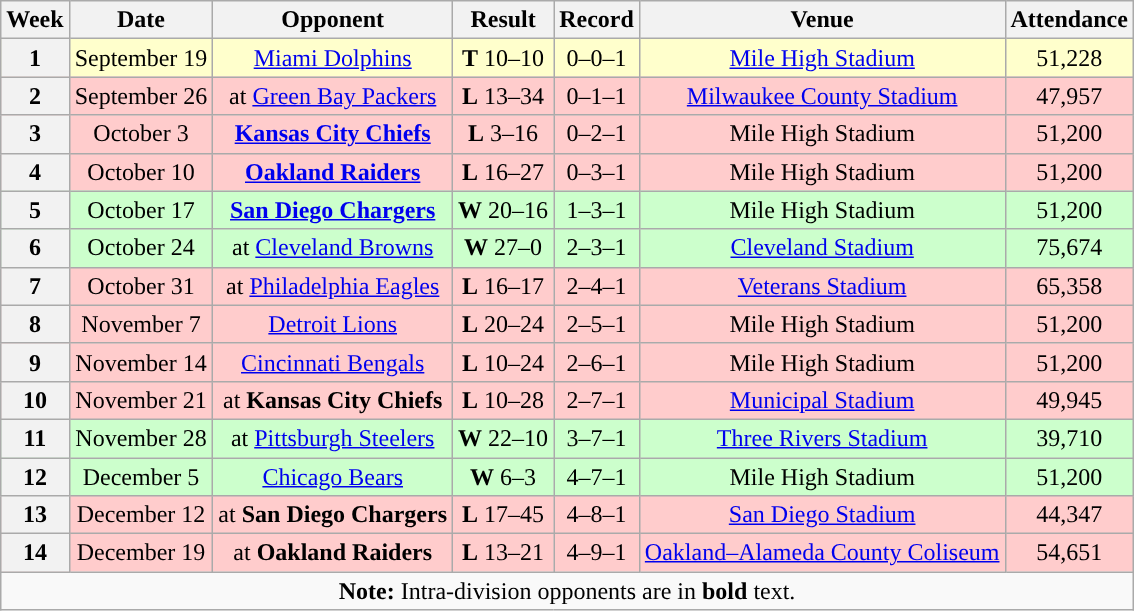<table class="wikitable" style="text-align:center">
<tr>
<th>Week</th>
<th>Date</th>
<th>Opponent</th>
<th>Result</th>
<th>Record</th>
<th>Venue</th>
<th>Attendance</th>
</tr>
<tr style="background:#ffc">
<th>1</th>
<td>September 19</td>
<td><a href='#'>Miami Dolphins</a></td>
<td><strong>T</strong> 10–10</td>
<td>0–0–1</td>
<td><a href='#'>Mile High Stadium</a></td>
<td>51,228</td>
</tr>
<tr style="background:#fcc">
<th>2</th>
<td>September 26</td>
<td>at <a href='#'>Green Bay Packers</a></td>
<td><strong>L</strong> 13–34</td>
<td>0–1–1</td>
<td><a href='#'>Milwaukee County Stadium</a></td>
<td>47,957</td>
</tr>
<tr style="background:#fcc">
<th>3</th>
<td>October 3</td>
<td><strong><a href='#'>Kansas City Chiefs</a></strong></td>
<td><strong>L</strong> 3–16</td>
<td>0–2–1</td>
<td>Mile High Stadium</td>
<td>51,200</td>
</tr>
<tr style="background:#fcc">
<th>4</th>
<td>October 10</td>
<td><strong><a href='#'>Oakland Raiders</a></strong></td>
<td><strong>L</strong> 16–27</td>
<td>0–3–1</td>
<td>Mile High Stadium</td>
<td>51,200</td>
</tr>
<tr style="background:#cfc">
<th>5</th>
<td>October 17</td>
<td><strong><a href='#'>San Diego Chargers</a></strong></td>
<td><strong>W</strong> 20–16</td>
<td>1–3–1</td>
<td>Mile High Stadium</td>
<td>51,200</td>
</tr>
<tr style="background:#cfc">
<th>6</th>
<td>October 24</td>
<td>at <a href='#'>Cleveland Browns</a></td>
<td><strong>W</strong> 27–0</td>
<td>2–3–1</td>
<td><a href='#'>Cleveland Stadium</a></td>
<td>75,674</td>
</tr>
<tr style="background:#fcc">
<th>7</th>
<td>October 31</td>
<td>at <a href='#'>Philadelphia Eagles</a></td>
<td><strong>L</strong> 16–17</td>
<td>2–4–1</td>
<td><a href='#'>Veterans Stadium</a></td>
<td>65,358</td>
</tr>
<tr style="background:#fcc">
<th>8</th>
<td>November 7</td>
<td><a href='#'>Detroit Lions</a></td>
<td><strong>L</strong> 20–24</td>
<td>2–5–1</td>
<td>Mile High Stadium</td>
<td>51,200</td>
</tr>
<tr style="background:#fcc">
<th>9</th>
<td>November 14</td>
<td><a href='#'>Cincinnati Bengals</a></td>
<td><strong>L</strong> 10–24</td>
<td>2–6–1</td>
<td>Mile High Stadium</td>
<td>51,200</td>
</tr>
<tr style="background:#fcc">
<th>10</th>
<td>November 21</td>
<td>at <strong>Kansas City Chiefs</strong></td>
<td><strong>L</strong> 10–28</td>
<td>2–7–1</td>
<td><a href='#'>Municipal Stadium</a></td>
<td>49,945</td>
</tr>
<tr style="background:#cfc">
<th>11</th>
<td>November 28</td>
<td>at <a href='#'>Pittsburgh Steelers</a></td>
<td><strong>W</strong> 22–10</td>
<td>3–7–1</td>
<td><a href='#'>Three Rivers Stadium</a></td>
<td>39,710</td>
</tr>
<tr style="background:#cfc">
<th>12</th>
<td>December 5</td>
<td><a href='#'>Chicago Bears</a></td>
<td><strong>W</strong> 6–3</td>
<td>4–7–1</td>
<td>Mile High Stadium</td>
<td>51,200</td>
</tr>
<tr style="background:#fcc">
<th>13</th>
<td>December 12</td>
<td>at <strong>San Diego Chargers</strong></td>
<td><strong>L</strong> 17–45</td>
<td>4–8–1</td>
<td><a href='#'>San Diego Stadium</a></td>
<td>44,347</td>
</tr>
<tr style="background:#fcc">
<th>14</th>
<td>December 19</td>
<td>at <strong>Oakland Raiders</strong></td>
<td><strong>L</strong> 13–21</td>
<td>4–9–1</td>
<td><a href='#'>Oakland–Alameda County Coliseum</a></td>
<td>54,651</td>
</tr>
<tr>
<td colspan="8"><strong>Note:</strong> Intra-division opponents are in <strong>bold</strong> text.</td>
</tr>
</table>
